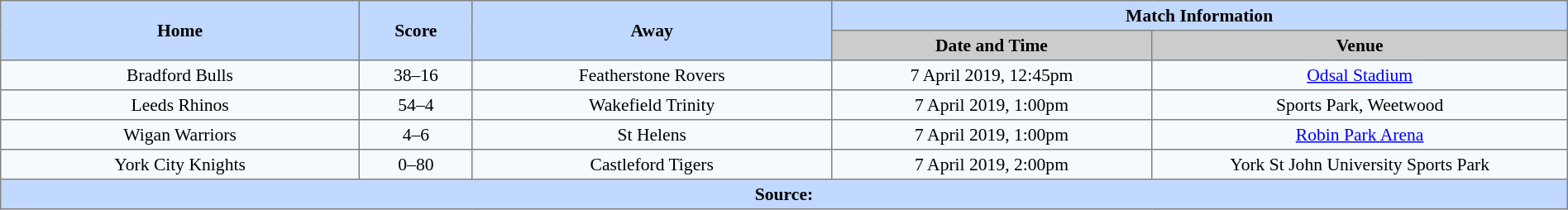<table border=1 style="border-collapse:collapse; font-size:90%; text-align:center;" cellpadding=3 cellspacing=0 width=100%>
<tr bgcolor=#C1D8FF>
<th rowspan=2 width=19%>Home</th>
<th rowspan=2 width=6%>Score</th>
<th rowspan=2 width=19%>Away</th>
<th colspan=2>Match Information</th>
</tr>
<tr bgcolor=#CCCCCC>
<th width=17%>Date and Time</th>
<th width=22%>Venue</th>
</tr>
<tr bgcolor=#F5FAFF>
<td> Bradford Bulls</td>
<td>38–16</td>
<td> Featherstone Rovers</td>
<td>7 April 2019, 12:45pm</td>
<td><a href='#'>Odsal Stadium</a></td>
</tr>
<tr bgcolor=#F5FAFF>
<td> Leeds Rhinos</td>
<td>54–4</td>
<td> Wakefield Trinity</td>
<td>7 April 2019, 1:00pm</td>
<td>Sports Park, Weetwood</td>
</tr>
<tr bgcolor=#F5FAFF>
<td> Wigan Warriors</td>
<td>4–6</td>
<td> St Helens</td>
<td>7 April 2019, 1:00pm</td>
<td><a href='#'>Robin Park Arena</a></td>
</tr>
<tr bgcolor=#F5FAFF>
<td> York City Knights</td>
<td>0–80</td>
<td> Castleford Tigers</td>
<td>7 April 2019, 2:00pm</td>
<td>York St John University Sports Park</td>
</tr>
<tr style="background:#c1d8ff;">
<th colspan=6>Source:</th>
</tr>
</table>
